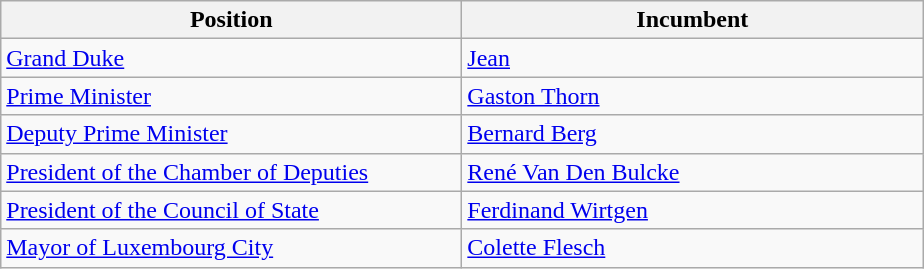<table class="wikitable">
<tr>
<th width="300">Position</th>
<th width="300">Incumbent</th>
</tr>
<tr>
<td><a href='#'>Grand Duke</a></td>
<td><a href='#'>Jean</a></td>
</tr>
<tr>
<td><a href='#'>Prime Minister</a></td>
<td><a href='#'>Gaston Thorn</a></td>
</tr>
<tr>
<td><a href='#'>Deputy Prime Minister</a></td>
<td><a href='#'>Bernard Berg</a></td>
</tr>
<tr>
<td><a href='#'>President of the Chamber of Deputies</a></td>
<td><a href='#'>René Van Den Bulcke</a></td>
</tr>
<tr>
<td><a href='#'>President of the Council of State</a></td>
<td><a href='#'>Ferdinand Wirtgen</a></td>
</tr>
<tr>
<td><a href='#'>Mayor of Luxembourg City</a></td>
<td><a href='#'>Colette Flesch</a></td>
</tr>
</table>
